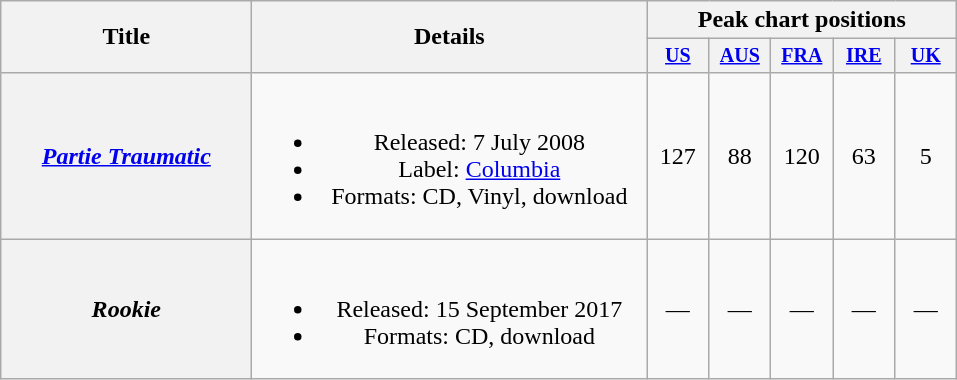<table class="wikitable plainrowheaders" style="text-align: center;">
<tr>
<th rowspan="2" style="width: 10em;" scope="col">Title</th>
<th rowspan="2" style="width: 16em;" scope="col">Details</th>
<th colspan="5" scope="col">Peak chart positions</th>
</tr>
<tr style="font-size: smaller;">
<th style="width: 35px;" scope="col"><a href='#'>US</a><br></th>
<th style="width: 35px;" scope="col"><a href='#'>AUS</a><br></th>
<th style="width: 35px;" scope="col"><a href='#'>FRA</a><br></th>
<th style="width: 35px;" scope="col"><a href='#'>IRE</a><br></th>
<th style="width: 35px;" scope="col"><a href='#'>UK</a><br></th>
</tr>
<tr>
<th scope="row"><em><a href='#'>Partie Traumatic</a></em></th>
<td><br><ul><li>Released: 7 July 2008</li><li>Label: <a href='#'>Columbia</a></li><li>Formats: CD, Vinyl, download</li></ul></td>
<td>127</td>
<td>88</td>
<td>120</td>
<td>63</td>
<td>5</td>
</tr>
<tr>
<th scope="row"><em>Rookie</em></th>
<td><br><ul><li>Released: 15 September 2017</li><li>Formats: CD, download</li></ul></td>
<td>—</td>
<td>—</td>
<td>—</td>
<td>—</td>
<td>—</td>
</tr>
</table>
